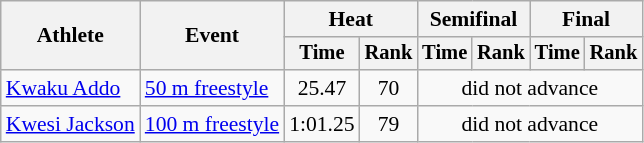<table class=wikitable style="font-size:90%">
<tr>
<th rowspan="2">Athlete</th>
<th rowspan="2">Event</th>
<th colspan="2">Heat</th>
<th colspan="2">Semifinal</th>
<th colspan="2">Final</th>
</tr>
<tr style="font-size:95%">
<th>Time</th>
<th>Rank</th>
<th>Time</th>
<th>Rank</th>
<th>Time</th>
<th>Rank</th>
</tr>
<tr align=center>
<td align=left><a href='#'>Kwaku Addo</a></td>
<td align=left><a href='#'>50 m freestyle</a></td>
<td>25.47</td>
<td>70</td>
<td colspan=4>did not advance</td>
</tr>
<tr align=center>
<td align=left><a href='#'>Kwesi Jackson</a></td>
<td align=left><a href='#'>100 m freestyle</a></td>
<td>1:01.25</td>
<td>79</td>
<td colspan=4>did not advance</td>
</tr>
</table>
